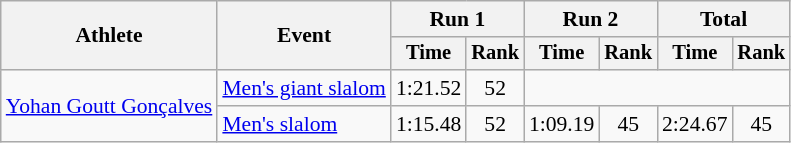<table class=wikitable style=font-size:90%;text-align:center>
<tr>
<th rowspan=2>Athlete</th>
<th rowspan=2>Event</th>
<th colspan=2>Run 1</th>
<th colspan=2>Run 2</th>
<th colspan=2>Total</th>
</tr>
<tr style="font-size:95%">
<th>Time</th>
<th>Rank</th>
<th>Time</th>
<th>Rank</th>
<th>Time</th>
<th>Rank</th>
</tr>
<tr>
<td align=left rowspan=2><a href='#'>Yohan Goutt Gonçalves</a></td>
<td align=left><a href='#'>Men's giant slalom</a></td>
<td>1:21.52</td>
<td>52</td>
<td colspan=4></td>
</tr>
<tr>
<td align=left><a href='#'>Men's slalom</a></td>
<td>1:15.48</td>
<td>52</td>
<td>1:09.19</td>
<td>45</td>
<td>2:24.67</td>
<td>45</td>
</tr>
</table>
